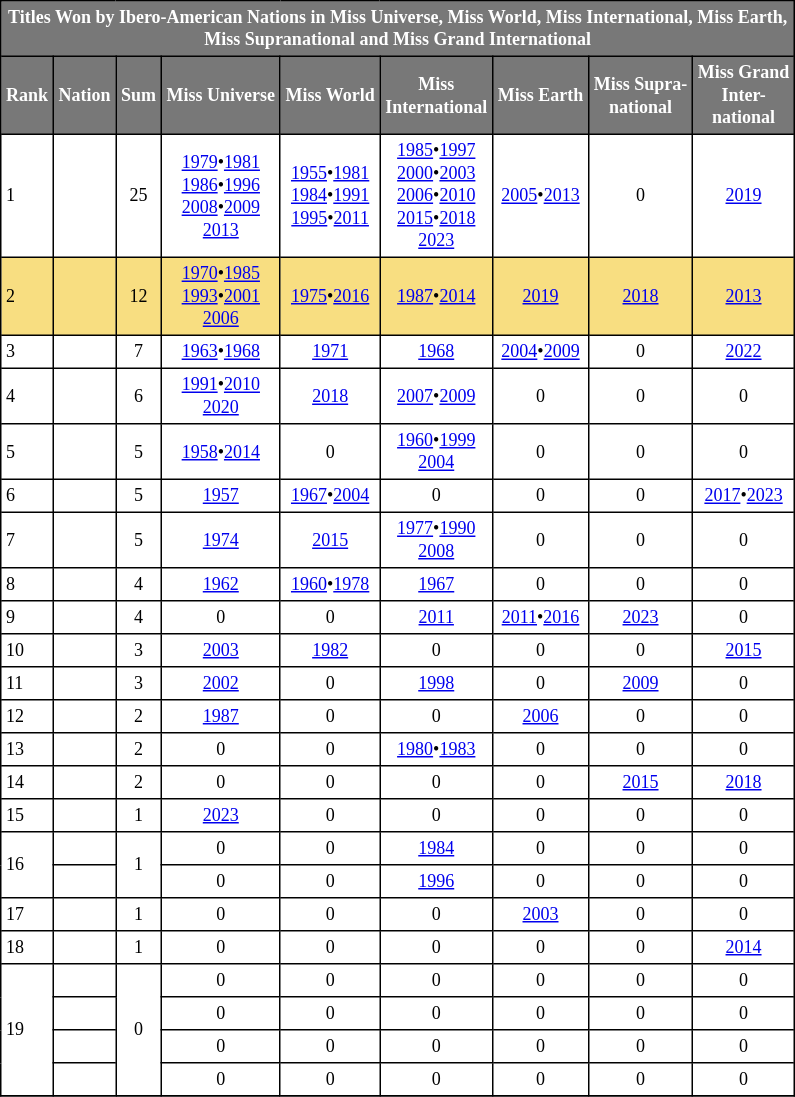<table class="sortable wiki table" border="3" cellpadding="3" cellspacing="0" style="margin: 0 1em 0 0; background: white; border: 1px #000000 solid; border-collapse: collapse; font-size: 75%;">
<tr>
<th style="background-color:#787878;color:#FFFFFF;"  colspan=9>Titles Won by Ibero-American Nations in Miss Universe, Miss World, Miss International, Miss Earth, <br> Miss Supranational and Miss Grand International</th>
</tr>
<tr>
<th style="background-color:#787878;color:#FFFFFF;">Rank</th>
<th style="background-color:#787878;color:#FFFFFF;">Nation</th>
<th style="background-color:#787878;color:#FFFFFF;">Sum</th>
<th style="background-color:#787878;color:#FFFFFF;">Miss Universe</th>
<th style="background-color:#787878;color:#FFFFFF;">Miss World</th>
<th style="background-color:#787878;color:#FFFFFF;">Miss<br>International</th>
<th style="background-color:#787878;color:#FFFFFF;">Miss Earth</th>
<th style="background-color:#787878;color:#FFFFFF;">Miss Supra-<br>national</th>
<th style="background-color:#787878;color:#FFFFFF;">Miss Grand<br>Inter-<br>national</th>
</tr>
<tr>
<td>1</td>
<td></td>
<td style="text-align:center;">25</td>
<td style="text-align:center;"><a href='#'>1979</a>•<a href='#'>1981</a><br><a href='#'>1986</a>•<a href='#'>1996</a><br><a href='#'>2008</a>•<a href='#'>2009</a><br><a href='#'>2013</a></td>
<td style="text-align:center;"><a href='#'>1955</a>•<a href='#'>1981</a><br><a href='#'>1984</a>•<a href='#'>1991</a><br><a href='#'>1995</a>•<a href='#'>2011</a></td>
<td style="text-align:center;"><a href='#'>1985</a>•<a href='#'>1997</a><br><a href='#'>2000</a>•<a href='#'>2003</a><br><a href='#'>2006</a>•<a href='#'>2010</a><br><a href='#'>2015</a>•<a href='#'>2018</a><br><a href='#'>2023</a></td>
<td style="text-align:center;"><a href='#'>2005</a>•<a href='#'>2013</a></td>
<td style="text-align:center;">0</td>
<td style="text-align:center;"><a href='#'>2019</a></td>
</tr>
<tr>
<td bgcolor="#F8DE81">2</td>
<td bgcolor="#F8DE81"></td>
<td bgcolor="#F8DE81" align="center">12</td>
<td bgcolor="#F8DE81" align="center"><a href='#'>1970</a>•<a href='#'>1985</a><br><a href='#'>1993</a>•<a href='#'>2001</a><br><a href='#'>2006</a></td>
<td bgcolor="#F8DE81" align="center"><a href='#'>1975</a>•<a href='#'>2016</a></td>
<td bgcolor="#F8DE81" align="center"><a href='#'>1987</a>•<a href='#'>2014</a></td>
<td bgcolor="#F8DE81" align="center"><a href='#'>2019</a></td>
<td bgcolor="#F8DE81" align="center"><a href='#'>2018</a></td>
<td bgcolor="#F8DE81" align="center"><a href='#'>2013</a></td>
</tr>
<tr>
<td>3</td>
<td></td>
<td style="text-align:center;">7</td>
<td style="text-align:center;"><a href='#'>1963</a>•<a href='#'>1968</a></td>
<td style="text-align:center;"><a href='#'>1971</a></td>
<td style="text-align:center;"><a href='#'>1968</a></td>
<td style="text-align:center;"><a href='#'>2004</a>•<a href='#'>2009</a></td>
<td style="text-align:center;">0</td>
<td style="text-align:center;"><a href='#'>2022</a></td>
</tr>
<tr>
<td>4</td>
<td></td>
<td style="text-align:center;">6</td>
<td style="text-align:center;"><a href='#'>1991</a>•<a href='#'>2010</a><br><a href='#'>2020</a></td>
<td style="text-align:center;"><a href='#'>2018</a></td>
<td style="text-align:center;"><a href='#'>2007</a>•<a href='#'>2009</a></td>
<td style="text-align:center;">0</td>
<td style="text-align:center;">0</td>
<td style="text-align:center;">0</td>
</tr>
<tr>
<td>5</td>
<td></td>
<td style="text-align:center;">5</td>
<td style="text-align:center;"><a href='#'>1958</a>•<a href='#'>2014</a></td>
<td style="text-align:center;">0</td>
<td style="text-align:center;"><a href='#'>1960</a>•<a href='#'>1999</a><br><a href='#'>2004</a></td>
<td style="text-align:center;">0</td>
<td style="text-align:center;">0</td>
<td style="text-align:center;">0</td>
</tr>
<tr>
<td>6</td>
<td></td>
<td style="text-align:center;">5</td>
<td style="text-align:center;"><a href='#'>1957</a></td>
<td style="text-align:center;"><a href='#'>1967</a>•<a href='#'>2004</a></td>
<td style="text-align:center;">0</td>
<td style="text-align:center;">0</td>
<td style="text-align:center;">0</td>
<td style="text-align:center;"><a href='#'>2017</a>•<a href='#'>2023</a></td>
</tr>
<tr>
<td>7</td>
<td></td>
<td style="text-align:center;">5</td>
<td style="text-align:center;"><a href='#'>1974</a></td>
<td style="text-align:center;"><a href='#'>2015</a></td>
<td style="text-align:center;"><a href='#'>1977</a>•<a href='#'>1990</a><br><a href='#'>2008</a></td>
<td style="text-align:center;">0</td>
<td style="text-align:center;">0</td>
<td style="text-align:center;">0</td>
</tr>
<tr>
<td>8</td>
<td></td>
<td style="text-align:center;">4</td>
<td style="text-align:center;"><a href='#'>1962</a></td>
<td style="text-align:center;"><a href='#'>1960</a>•<a href='#'>1978</a></td>
<td style="text-align:center;"><a href='#'>1967</a></td>
<td style="text-align:center;">0</td>
<td style="text-align:center;">0</td>
<td style="text-align:center;">0</td>
</tr>
<tr>
<td>9</td>
<td></td>
<td style="text-align:center;">4</td>
<td style="text-align:center;">0</td>
<td style="text-align:center;">0</td>
<td style="text-align:center;"><a href='#'>2011</a></td>
<td style="text-align:center;"><a href='#'>2011</a>•<a href='#'>2016</a></td>
<td style="text-align:center;"><a href='#'>2023</a></td>
<td style="text-align:center;">0</td>
</tr>
<tr>
<td>10</td>
<td></td>
<td style="text-align:center;">3</td>
<td style="text-align:center;"><a href='#'>2003</a></td>
<td style="text-align:center;"><a href='#'>1982</a></td>
<td style="text-align:center;">0</td>
<td style="text-align:center;">0</td>
<td style="text-align:center;">0</td>
<td style="text-align:center;"><a href='#'>2015</a></td>
</tr>
<tr>
<td>11</td>
<td></td>
<td style="text-align:center;">3</td>
<td style="text-align:center;"><a href='#'>2002</a></td>
<td style="text-align:center;">0</td>
<td style="text-align:center;"><a href='#'>1998</a></td>
<td style="text-align:center;">0</td>
<td style="text-align:center;"><a href='#'>2009</a></td>
<td style="text-align:center;">0</td>
</tr>
<tr>
<td>12</td>
<td></td>
<td style="text-align:center;">2</td>
<td style="text-align:center;"><a href='#'>1987</a></td>
<td style="text-align:center;">0</td>
<td style="text-align:center;">0</td>
<td style="text-align:center;"><a href='#'>2006</a></td>
<td style="text-align:center;">0</td>
<td style="text-align:center;">0</td>
</tr>
<tr>
<td>13</td>
<td></td>
<td style="text-align:center;">2</td>
<td style="text-align:center;">0</td>
<td style="text-align:center;">0</td>
<td style="text-align:center;"><a href='#'>1980</a>•<a href='#'>1983</a></td>
<td style="text-align:center;">0</td>
<td style="text-align:center;">0</td>
<td style="text-align:center;">0</td>
</tr>
<tr>
<td>14</td>
<td></td>
<td style="text-align:center;">2</td>
<td style="text-align:center;">0</td>
<td style="text-align:center;">0</td>
<td style="text-align:center;">0</td>
<td style="text-align:center;">0</td>
<td style="text-align:center;"><a href='#'>2015</a></td>
<td style="text-align:center;"><a href='#'>2018</a></td>
</tr>
<tr>
<td>15</td>
<td></td>
<td style="text-align:center;">1</td>
<td style="text-align:center;"><a href='#'>2023</a></td>
<td style="text-align:center;">0</td>
<td style="text-align:center;">0</td>
<td style="text-align:center;">0</td>
<td style="text-align:center;">0</td>
<td style="text-align:center;">0</td>
</tr>
<tr>
<td rowspan=2>16</td>
<td></td>
<td rowspan=2 style="text-align:center;">1</td>
<td style="text-align:center;">0</td>
<td style="text-align:center;">0</td>
<td style="text-align:center;"><a href='#'>1984</a></td>
<td style="text-align:center;">0</td>
<td style="text-align:center;">0</td>
<td style="text-align:center;">0</td>
</tr>
<tr>
<td></td>
<td style="text-align:center;">0</td>
<td style="text-align:center;">0</td>
<td style="text-align:center;"><a href='#'>1996</a></td>
<td style="text-align:center;">0</td>
<td style="text-align:center;">0</td>
<td style="text-align:center;">0</td>
</tr>
<tr>
<td>17</td>
<td></td>
<td style="text-align:center;">1</td>
<td style="text-align:center;">0</td>
<td style="text-align:center;">0</td>
<td style="text-align:center;">0</td>
<td style="text-align:center;"><a href='#'>2003</a></td>
<td style="text-align:center;">0</td>
<td style="text-align:center;">0</td>
</tr>
<tr>
<td>18</td>
<td></td>
<td style="text-align:center;">1</td>
<td style="text-align:center;">0</td>
<td style="text-align:center;">0</td>
<td style="text-align:center;">0</td>
<td style="text-align:center;">0</td>
<td style="text-align:center;">0</td>
<td style="text-align:center;"><a href='#'>2014</a></td>
</tr>
<tr>
<td rowspan=4>19</td>
<td></td>
<td rowspan= 4 style="text-align:center;">0</td>
<td style="text-align:center;">0</td>
<td style="text-align:center;">0</td>
<td style="text-align:center;">0</td>
<td style="text-align:center;">0</td>
<td style="text-align:center;">0</td>
<td style="text-align:center;">0</td>
</tr>
<tr>
<td></td>
<td style="text-align:center;">0</td>
<td style="text-align:center;">0</td>
<td style="text-align:center;">0</td>
<td style="text-align:center;">0</td>
<td style="text-align:center;">0</td>
<td style="text-align:center;">0</td>
</tr>
<tr>
<td></td>
<td style="text-align:center;">0</td>
<td style="text-align:center;">0</td>
<td style="text-align:center;">0</td>
<td style="text-align:center;">0</td>
<td style="text-align:center;">0</td>
<td style="text-align:center;">0</td>
</tr>
<tr>
<td></td>
<td style="text-align:center;">0</td>
<td style="text-align:center;">0</td>
<td style="text-align:center;">0</td>
<td style="text-align:center;">0</td>
<td style="text-align:center;">0</td>
<td style="text-align:center;">0</td>
</tr>
<tr>
</tr>
</table>
